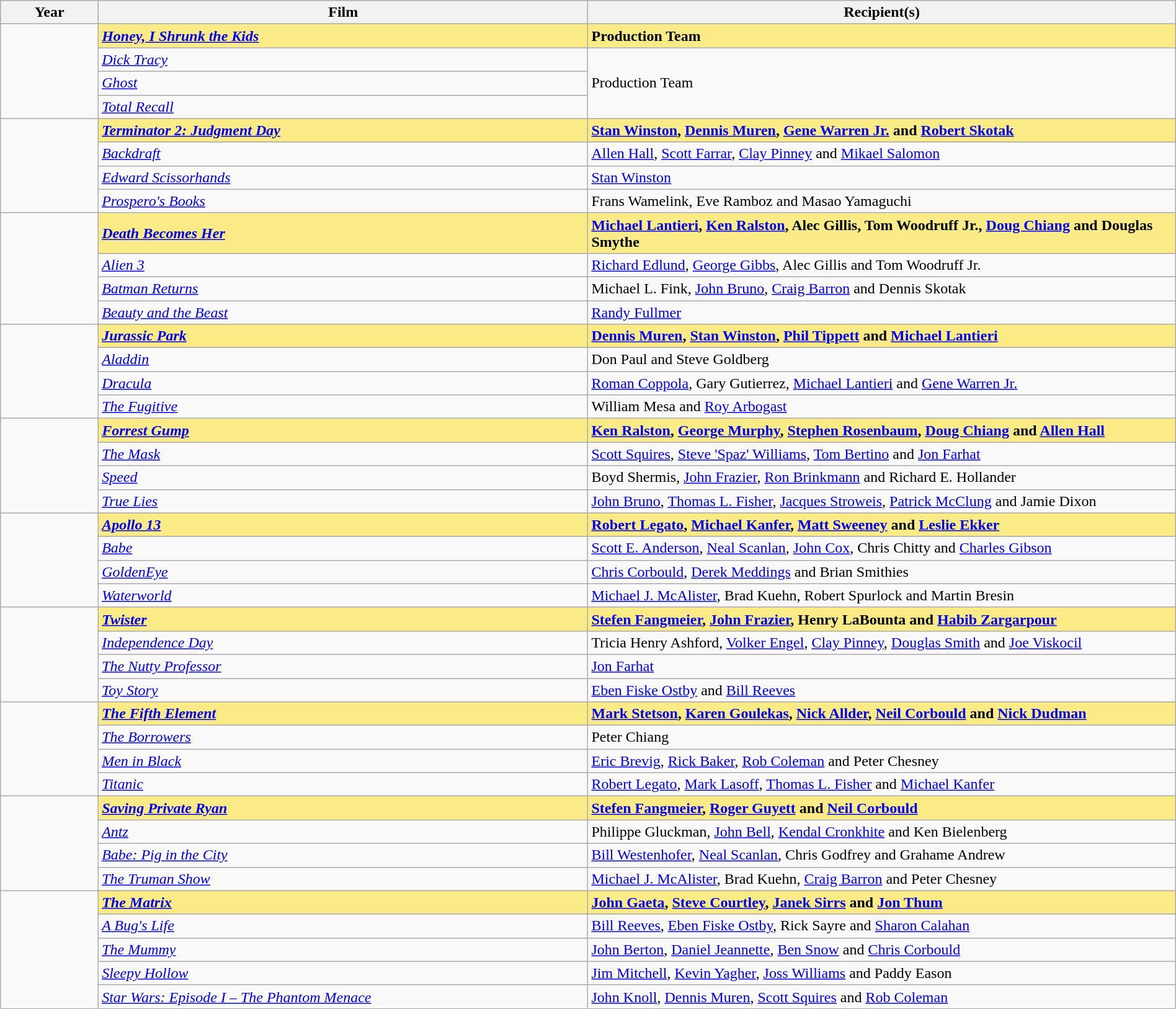<table class="wikitable" style="width:100%;" cellpadding="5">
<tr>
<th style="width:5%;">Year</th>
<th style="width:25%;">Film</th>
<th style="width:30%;">Recipient(s)</th>
</tr>
<tr>
<td rowspan="4"></td>
<td style="background:#FAEB86"><strong><em><a href='#'>Honey, I Shrunk the Kids</a></em></strong></td>
<td style="background:#FAEB86"><strong>Production Team</strong></td>
</tr>
<tr>
<td><em><a href='#'>Dick Tracy</a></em></td>
<td rowspan="3">Production Team</td>
</tr>
<tr>
<td><em><a href='#'>Ghost</a></em></td>
</tr>
<tr>
<td><em><a href='#'>Total Recall</a></em></td>
</tr>
<tr>
<td rowspan="4"></td>
<td style="background:#FAEB86"><strong><em><a href='#'>Terminator 2: Judgment Day</a></em></strong></td>
<td style="background:#FAEB86"><strong><a href='#'>Stan Winston</a>, <a href='#'>Dennis Muren</a>, <a href='#'>Gene Warren Jr.</a> and <a href='#'>Robert Skotak</a></strong></td>
</tr>
<tr>
<td><em><a href='#'>Backdraft</a></em></td>
<td><a href='#'>Allen Hall</a>, <a href='#'>Scott Farrar</a>, <a href='#'>Clay Pinney</a> and <a href='#'>Mikael Salomon</a></td>
</tr>
<tr>
<td><em><a href='#'>Edward Scissorhands</a></em></td>
<td><a href='#'>Stan Winston</a></td>
</tr>
<tr>
<td><em><a href='#'>Prospero's Books</a></em></td>
<td>Frans Wamelink, Eve Ramboz and Masao Yamaguchi</td>
</tr>
<tr>
<td rowspan="4"></td>
<td style="background:#FAEB86"><strong><em><a href='#'>Death Becomes Her</a></em></strong></td>
<td style="background:#FAEB86"><strong><a href='#'>Michael Lantieri</a>, <a href='#'>Ken Ralston</a>, Alec Gillis, Tom Woodruff Jr., <a href='#'>Doug Chiang</a> and Douglas Smythe</strong></td>
</tr>
<tr>
<td><em><a href='#'>Alien 3</a></em></td>
<td><a href='#'>Richard Edlund</a>, <a href='#'>George Gibbs</a>, Alec Gillis and Tom Woodruff Jr.</td>
</tr>
<tr>
<td><em><a href='#'>Batman Returns</a></em></td>
<td>Michael L. Fink, <a href='#'>John Bruno</a>, <a href='#'>Craig Barron</a> and Dennis Skotak</td>
</tr>
<tr>
<td><em><a href='#'>Beauty and the Beast</a></em></td>
<td><a href='#'>Randy Fullmer</a></td>
</tr>
<tr>
<td rowspan="4"></td>
<td style="background:#FAEB86"><strong><em><a href='#'>Jurassic Park</a></em></strong></td>
<td style="background:#FAEB86"><strong><a href='#'>Dennis Muren</a>, <a href='#'>Stan Winston</a>, <a href='#'>Phil Tippett</a> and <a href='#'>Michael Lantieri</a></strong></td>
</tr>
<tr>
<td><em><a href='#'>Aladdin</a></em></td>
<td>Don Paul and Steve Goldberg</td>
</tr>
<tr>
<td><em><a href='#'>Dracula</a></em></td>
<td><a href='#'>Roman Coppola</a>, Gary Gutierrez, <a href='#'>Michael Lantieri</a> and <a href='#'>Gene Warren Jr.</a></td>
</tr>
<tr>
<td><em><a href='#'>The Fugitive</a></em></td>
<td>William Mesa and <a href='#'>Roy Arbogast</a></td>
</tr>
<tr>
<td rowspan="4"></td>
<td style="background:#FAEB86"><strong><em><a href='#'>Forrest Gump</a></em></strong></td>
<td style="background:#FAEB86"><strong><a href='#'>Ken Ralston</a>, <a href='#'>George Murphy</a>, <a href='#'>Stephen Rosenbaum</a>, <a href='#'>Doug Chiang</a> and <a href='#'>Allen Hall</a></strong></td>
</tr>
<tr>
<td><em><a href='#'>The Mask</a></em></td>
<td><a href='#'>Scott Squires</a>, <a href='#'>Steve 'Spaz' Williams</a>, <a href='#'>Tom Bertino</a> and <a href='#'>Jon Farhat</a></td>
</tr>
<tr>
<td><em><a href='#'>Speed</a></em></td>
<td>Boyd Shermis, <a href='#'>John Frazier</a>, <a href='#'>Ron Brinkmann</a> and Richard E. Hollander</td>
</tr>
<tr>
<td><em><a href='#'>True Lies</a></em></td>
<td><a href='#'>John Bruno</a>, <a href='#'>Thomas L. Fisher</a>, <a href='#'>Jacques Stroweis</a>, <a href='#'>Patrick McClung</a> and Jamie Dixon</td>
</tr>
<tr>
<td rowspan="4"></td>
<td style="background:#FAEB86"><strong><em><a href='#'>Apollo 13</a></em></strong></td>
<td style="background:#FAEB86"><strong><a href='#'>Robert Legato</a>, <a href='#'>Michael Kanfer</a>, <a href='#'>Matt Sweeney</a> and <a href='#'>Leslie Ekker</a></strong></td>
</tr>
<tr>
<td><em><a href='#'>Babe</a></em></td>
<td><a href='#'>Scott E. Anderson</a>, <a href='#'>Neal Scanlan</a>, <a href='#'>John Cox</a>, Chris Chitty and <a href='#'>Charles Gibson</a></td>
</tr>
<tr>
<td><em><a href='#'>GoldenEye</a></em></td>
<td><a href='#'>Chris Corbould</a>, <a href='#'>Derek Meddings</a> and Brian Smithies</td>
</tr>
<tr>
<td><em><a href='#'>Waterworld</a></em></td>
<td><a href='#'>Michael J. McAlister</a>, Brad Kuehn, Robert Spurlock and Martin Bresin</td>
</tr>
<tr>
<td rowspan="4"></td>
<td style="background:#FAEB86"><strong><em><a href='#'>Twister</a></em></strong></td>
<td style="background:#FAEB86"><strong><a href='#'>Stefen Fangmeier</a>, <a href='#'>John Frazier</a>, Henry LaBounta and <a href='#'>Habib Zargarpour</a></strong></td>
</tr>
<tr>
<td><em><a href='#'>Independence Day</a></em></td>
<td>Tricia Henry Ashford, <a href='#'>Volker Engel</a>, <a href='#'>Clay Pinney</a>, <a href='#'>Douglas Smith</a> and <a href='#'>Joe Viskocil</a></td>
</tr>
<tr>
<td><em><a href='#'>The Nutty Professor</a></em></td>
<td><a href='#'>Jon Farhat</a></td>
</tr>
<tr>
<td><em><a href='#'>Toy Story</a></em></td>
<td><a href='#'>Eben Fiske Ostby</a> and <a href='#'>Bill Reeves</a></td>
</tr>
<tr>
<td rowspan="4"></td>
<td style="background:#FAEB86"><strong><em><a href='#'>The Fifth Element</a></em></strong></td>
<td style="background:#FAEB86"><strong><a href='#'>Mark Stetson</a>, <a href='#'>Karen Goulekas</a>, <a href='#'>Nick Allder</a>, <a href='#'>Neil Corbould</a> and <a href='#'>Nick Dudman</a></strong></td>
</tr>
<tr>
<td><em><a href='#'>The Borrowers</a></em></td>
<td>Peter Chiang</td>
</tr>
<tr>
<td><em><a href='#'>Men in Black</a></em></td>
<td><a href='#'>Eric Brevig</a>, <a href='#'>Rick Baker</a>, <a href='#'>Rob Coleman</a> and Peter Chesney</td>
</tr>
<tr>
<td><em><a href='#'>Titanic</a></em></td>
<td><a href='#'>Robert Legato</a>, <a href='#'>Mark Lasoff</a>, <a href='#'>Thomas L. Fisher</a> and <a href='#'>Michael Kanfer</a></td>
</tr>
<tr>
<td rowspan="4"></td>
<td style="background:#FAEB86"><strong><em><a href='#'>Saving Private Ryan</a></em></strong></td>
<td style="background:#FAEB86"><strong><a href='#'>Stefen Fangmeier</a>, <a href='#'>Roger Guyett</a> and <a href='#'>Neil Corbould</a></strong></td>
</tr>
<tr>
<td><em><a href='#'>Antz</a></em></td>
<td>Philippe Gluckman, <a href='#'>John Bell</a>, <a href='#'>Kendal Cronkhite</a> and Ken Bielenberg</td>
</tr>
<tr>
<td><em><a href='#'>Babe: Pig in the City</a></em></td>
<td><a href='#'>Bill Westenhofer</a>, <a href='#'>Neal Scanlan</a>, Chris Godfrey and Grahame Andrew</td>
</tr>
<tr>
<td><em><a href='#'>The Truman Show</a></em></td>
<td><a href='#'>Michael J. McAlister</a>, Brad Kuehn, <a href='#'>Craig Barron</a> and Peter Chesney</td>
</tr>
<tr>
<td rowspan="5"></td>
<td style="background:#FAEB86"><strong><em><a href='#'>The Matrix</a></em></strong></td>
<td style="background:#FAEB86"><strong><a href='#'>John Gaeta</a>, <a href='#'>Steve Courtley</a>, <a href='#'>Janek Sirrs</a> and <a href='#'>Jon Thum</a></strong></td>
</tr>
<tr>
<td><em><a href='#'>A Bug's Life</a></em></td>
<td><a href='#'>Bill Reeves</a>, <a href='#'>Eben Fiske Ostby</a>, Rick Sayre and <a href='#'>Sharon Calahan</a></td>
</tr>
<tr>
<td><em><a href='#'>The Mummy</a></em></td>
<td><a href='#'>John Berton</a>, <a href='#'>Daniel Jeannette</a>, <a href='#'>Ben Snow</a> and <a href='#'>Chris Corbould</a></td>
</tr>
<tr>
<td><em><a href='#'>Sleepy Hollow</a></em></td>
<td><a href='#'>Jim Mitchell</a>, <a href='#'>Kevin Yagher</a>, <a href='#'>Joss Williams</a> and Paddy Eason</td>
</tr>
<tr>
<td><em><a href='#'>Star Wars: Episode I – The Phantom Menace</a></em></td>
<td><a href='#'>John Knoll</a>, <a href='#'>Dennis Muren</a>, <a href='#'>Scott Squires</a> and <a href='#'>Rob Coleman</a></td>
</tr>
</table>
